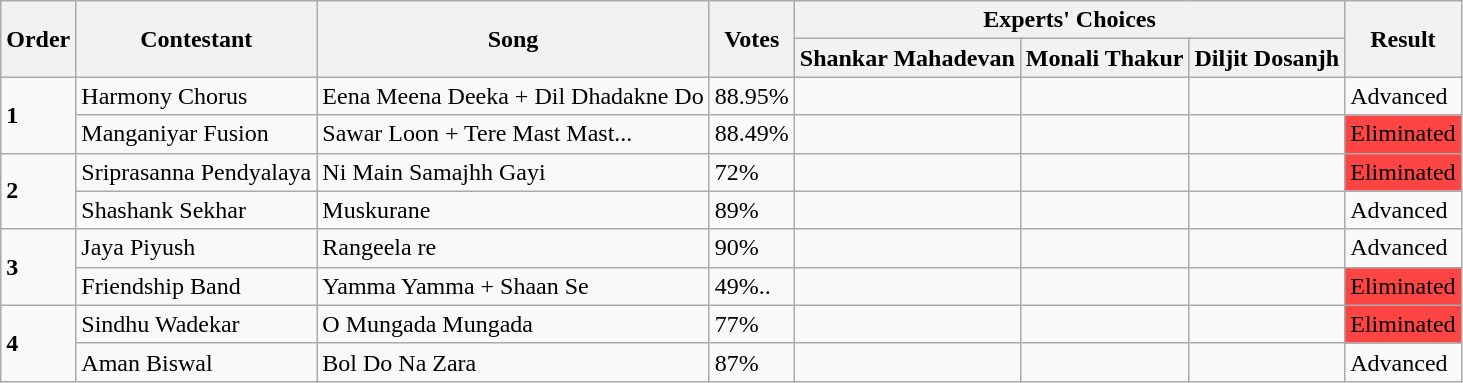<table class="wikitable sortable mw-collapsible">
<tr>
<th rowspan="2">Order</th>
<th rowspan="2">Contestant</th>
<th rowspan="2">Song</th>
<th rowspan="2">Votes</th>
<th colspan="3">Experts' Choices</th>
<th rowspan="2">Result</th>
</tr>
<tr>
<th>Shankar Mahadevan</th>
<th>Monali Thakur</th>
<th>Diljit Dosanjh</th>
</tr>
<tr>
<td rowspan="2"%><strong>1</strong></td>
<td>Harmony Chorus</td>
<td>Eena Meena Deeka + Dil Dhadakne Do</td>
<td>88.95%</td>
<td></td>
<td></td>
<td></td>
<td>Advanced</td>
</tr>
<tr>
<td>Manganiyar Fusion</td>
<td>Sawar Loon + Tere Mast Mast...</td>
<td>88.49%</td>
<td></td>
<td></td>
<td></td>
<td bgcolor="#ff4444">Eliminated</td>
</tr>
<tr>
<td rowspan="2"><strong>2</strong></td>
<td>Sriprasanna Pendyalaya</td>
<td>Ni Main Samajhh Gayi</td>
<td>72%</td>
<td></td>
<td></td>
<td></td>
<td bgcolor="#ff4444">Eliminated</td>
</tr>
<tr>
<td>Shashank Sekhar</td>
<td>Muskurane</td>
<td>89%</td>
<td></td>
<td></td>
<td></td>
<td>Advanced</td>
</tr>
<tr>
<td rowspan="2"><strong>3</strong></td>
<td>Jaya Piyush</td>
<td>Rangeela re</td>
<td>90%</td>
<td></td>
<td></td>
<td></td>
<td>Advanced</td>
</tr>
<tr>
<td>Friendship Band</td>
<td>Yamma Yamma + Shaan Se</td>
<td>49%..</td>
<td></td>
<td></td>
<td></td>
<td bgcolor="#ff4444">Eliminated</td>
</tr>
<tr>
<td rowspan="2"><strong>4</strong></td>
<td>Sindhu Wadekar</td>
<td>O Mungada Mungada</td>
<td>77%</td>
<td></td>
<td></td>
<td></td>
<td bgcolor="#ff4444">Eliminated</td>
</tr>
<tr>
<td>Aman Biswal</td>
<td>Bol Do Na Zara</td>
<td>87%</td>
<td></td>
<td></td>
<td></td>
<td>Advanced</td>
</tr>
</table>
